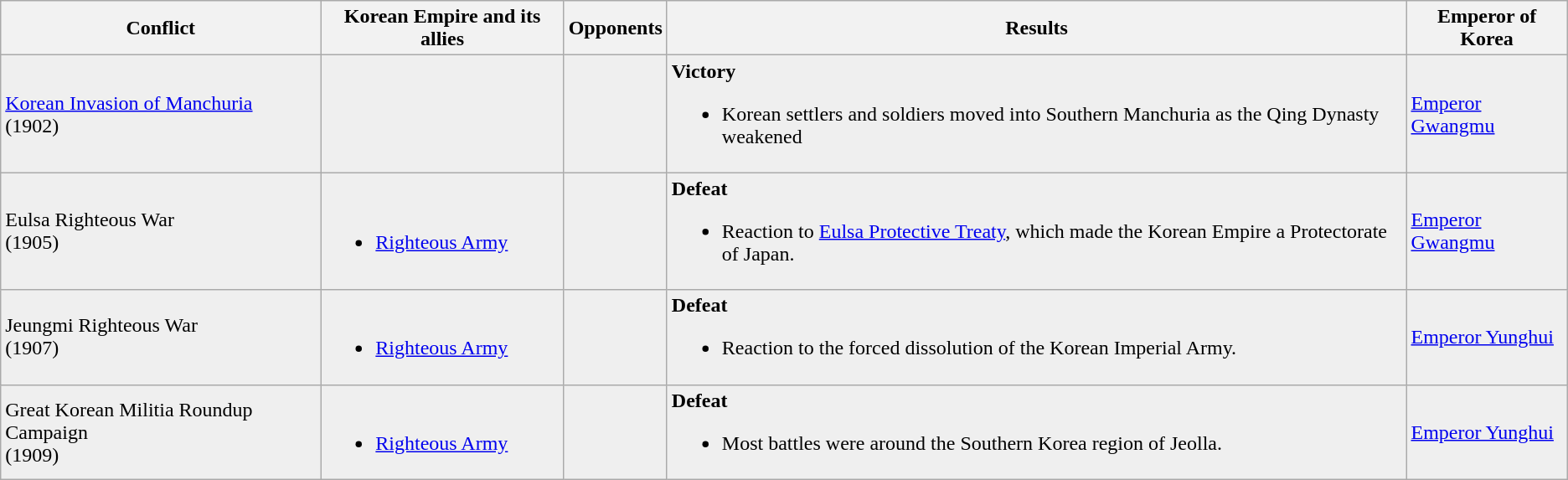<table class="wikitable sortable">
<tr>
<th>Conflict</th>
<th>Korean Empire and its allies</th>
<th>Opponents</th>
<th>Results</th>
<th>Emperor of Korea</th>
</tr>
<tr>
<td style="background:#efefef"><a href='#'>Korean Invasion of Manchuria</a><br>(1902)</td>
<td style="background:#efefef"></td>
<td style="background:#efefef"></td>
<td style="background:#efefef"><strong>Victory</strong><br><ul><li>Korean settlers and soldiers moved into Southern Manchuria as the Qing Dynasty weakened</li></ul></td>
<td style="background:#efefef"><a href='#'>Emperor Gwangmu</a></td>
</tr>
<tr>
<td style="background:#efefef">Eulsa Righteous War<br>(1905)</td>
<td style="background:#efefef"><br><ul><li><a href='#'>Righteous Army</a></li></ul></td>
<td style="background:#efefef"></td>
<td style="background:#efefef"><strong>Defeat</strong><br><ul><li>Reaction to <a href='#'>Eulsa Protective Treaty</a>, which made the Korean Empire a Protectorate of Japan.</li></ul></td>
<td style="background:#efefef"><a href='#'>Emperor Gwangmu</a></td>
</tr>
<tr>
<td style="background:#efefef">Jeungmi Righteous War<br>(1907)</td>
<td style="background:#efefef"><br><ul><li><a href='#'>Righteous Army</a></li></ul></td>
<td style="background:#efefef"></td>
<td style="background:#efefef"><strong>Defeat</strong><br><ul><li>Reaction to the forced dissolution of the Korean Imperial Army.</li></ul></td>
<td style="background:#efefef"><a href='#'>Emperor Yunghui</a></td>
</tr>
<tr>
<td style="background:#efefef">Great Korean Militia Roundup Campaign<br>(1909)</td>
<td style="background:#efefef"><br><ul><li><a href='#'>Righteous Army</a></li></ul></td>
<td style="background:#efefef"></td>
<td style="background:#efefef"><strong>Defeat</strong><br><ul><li>Most battles were around the Southern Korea region of Jeolla.</li></ul></td>
<td style="background:#efefef"><a href='#'>Emperor Yunghui</a></td>
</tr>
</table>
